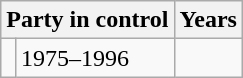<table class="wikitable">
<tr>
<th colspan="2">Party in control</th>
<th>Years</th>
</tr>
<tr>
<td></td>
<td>1975–1996</td>
</tr>
</table>
